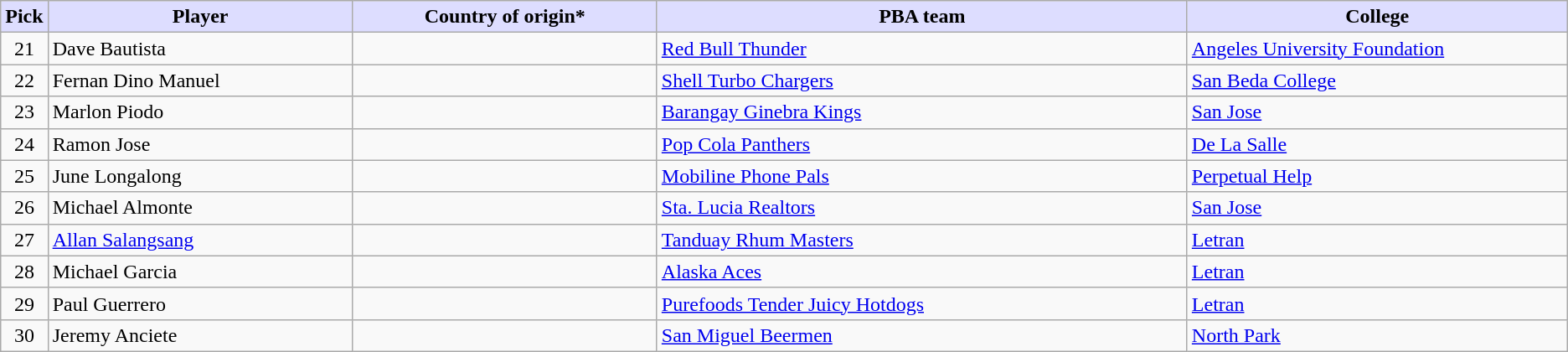<table class="wikitable">
<tr>
<th style="background:#DDDDFF;">Pick</th>
<th style="background:#DDDDFF;" width="20%">Player</th>
<th style="background:#DDDDFF;" width="20%">Country of origin*</th>
<th style="background:#DDDDFF;" width="35%">PBA team</th>
<th style="background:#DDDDFF;" width="25%">College</th>
</tr>
<tr>
<td align=center>21</td>
<td>Dave Bautista</td>
<td></td>
<td><a href='#'>Red Bull Thunder</a></td>
<td><a href='#'>Angeles University Foundation</a></td>
</tr>
<tr>
<td align=center>22</td>
<td>Fernan Dino Manuel</td>
<td></td>
<td><a href='#'>Shell Turbo Chargers</a></td>
<td><a href='#'>San Beda College</a></td>
</tr>
<tr>
<td align=center>23</td>
<td>Marlon Piodo</td>
<td></td>
<td><a href='#'>Barangay Ginebra Kings</a></td>
<td><a href='#'>San Jose</a></td>
</tr>
<tr>
<td align=center>24</td>
<td>Ramon Jose</td>
<td></td>
<td><a href='#'>Pop Cola Panthers</a></td>
<td><a href='#'>De La Salle</a></td>
</tr>
<tr>
<td align=center>25</td>
<td>June Longalong</td>
<td></td>
<td><a href='#'>Mobiline Phone Pals</a></td>
<td><a href='#'>Perpetual Help</a></td>
</tr>
<tr>
<td align=center>26</td>
<td>Michael Almonte</td>
<td></td>
<td><a href='#'>Sta. Lucia Realtors</a></td>
<td><a href='#'>San Jose</a></td>
</tr>
<tr>
<td align=center>27</td>
<td><a href='#'>Allan Salangsang</a></td>
<td></td>
<td><a href='#'>Tanduay Rhum Masters</a></td>
<td><a href='#'>Letran</a></td>
</tr>
<tr>
<td align=center>28</td>
<td>Michael Garcia</td>
<td></td>
<td><a href='#'>Alaska Aces</a></td>
<td><a href='#'>Letran</a></td>
</tr>
<tr>
<td align=center>29</td>
<td>Paul Guerrero</td>
<td></td>
<td><a href='#'>Purefoods Tender Juicy Hotdogs</a></td>
<td><a href='#'>Letran</a></td>
</tr>
<tr>
<td align=center>30</td>
<td>Jeremy Anciete</td>
<td></td>
<td><a href='#'>San Miguel Beermen</a></td>
<td><a href='#'>North Park</a></td>
</tr>
</table>
